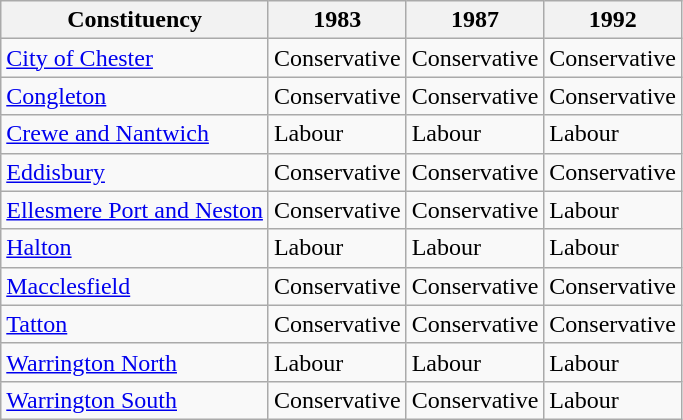<table class="wikitable">
<tr>
<th>Constituency</th>
<th>1983</th>
<th>1987</th>
<th>1992</th>
</tr>
<tr>
<td><a href='#'>City of Chester</a></td>
<td bgcolor=>Conservative</td>
<td bgcolor=>Conservative</td>
<td bgcolor=>Conservative</td>
</tr>
<tr>
<td><a href='#'>Congleton</a></td>
<td bgcolor=>Conservative</td>
<td bgcolor=>Conservative</td>
<td bgcolor=>Conservative</td>
</tr>
<tr>
<td><a href='#'>Crewe and Nantwich</a></td>
<td bgcolor=>Labour</td>
<td bgcolor=>Labour</td>
<td bgcolor=>Labour</td>
</tr>
<tr>
<td><a href='#'>Eddisbury</a></td>
<td bgcolor=>Conservative</td>
<td bgcolor=>Conservative</td>
<td bgcolor=>Conservative</td>
</tr>
<tr>
<td><a href='#'>Ellesmere Port and Neston</a></td>
<td bgcolor=>Conservative</td>
<td bgcolor=>Conservative</td>
<td bgcolor=>Labour</td>
</tr>
<tr>
<td><a href='#'>Halton</a></td>
<td bgcolor=>Labour</td>
<td bgcolor=>Labour</td>
<td bgcolor=>Labour</td>
</tr>
<tr>
<td><a href='#'>Macclesfield</a></td>
<td bgcolor=>Conservative</td>
<td bgcolor=>Conservative</td>
<td bgcolor=>Conservative</td>
</tr>
<tr>
<td><a href='#'>Tatton</a></td>
<td bgcolor=>Conservative</td>
<td bgcolor=>Conservative</td>
<td bgcolor=>Conservative</td>
</tr>
<tr>
<td><a href='#'>Warrington North</a></td>
<td bgcolor=>Labour</td>
<td bgcolor=>Labour</td>
<td bgcolor=>Labour</td>
</tr>
<tr>
<td><a href='#'>Warrington South</a></td>
<td bgcolor=>Conservative</td>
<td bgcolor=>Conservative</td>
<td bgcolor=>Labour</td>
</tr>
</table>
